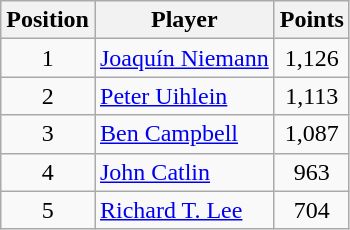<table class="wikitable">
<tr>
<th>Position</th>
<th>Player</th>
<th>Points</th>
</tr>
<tr>
<td align=center>1</td>
<td> <a href='#'>Joaquín Niemann</a></td>
<td align=center>1,126</td>
</tr>
<tr>
<td align=center>2</td>
<td> <a href='#'>Peter Uihlein</a></td>
<td align=center>1,113</td>
</tr>
<tr>
<td align=center>3</td>
<td> <a href='#'>Ben Campbell</a></td>
<td align=center>1,087</td>
</tr>
<tr>
<td align=center>4</td>
<td> <a href='#'>John Catlin</a></td>
<td align=center>963</td>
</tr>
<tr>
<td align=center>5</td>
<td> <a href='#'>Richard T. Lee</a></td>
<td align=center>704</td>
</tr>
</table>
